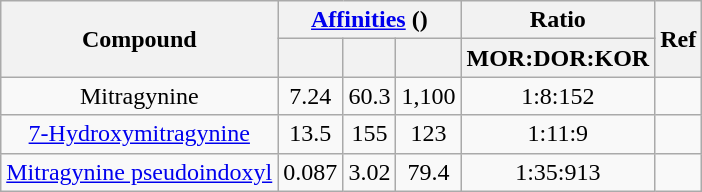<table class="wikitable floatright" style="text-align: center;">
<tr>
<th rowspan="2">Compound</th>
<th colspan="3"><a href='#'>Affinities</a> ()</th>
<th>Ratio</th>
<th rowspan="2">Ref</th>
</tr>
<tr>
<th></th>
<th></th>
<th></th>
<th>MOR:DOR:KOR</th>
</tr>
<tr>
<td>Mitragynine</td>
<td>7.24</td>
<td>60.3</td>
<td>1,100</td>
<td>1:8:152</td>
<td></td>
</tr>
<tr>
<td><a href='#'>7-Hydroxymitragynine</a></td>
<td>13.5</td>
<td>155</td>
<td>123</td>
<td>1:11:9</td>
<td></td>
</tr>
<tr>
<td><a href='#'>Mitragynine pseudoindoxyl</a></td>
<td>0.087</td>
<td>3.02</td>
<td>79.4</td>
<td>1:35:913</td>
<td></td>
</tr>
</table>
